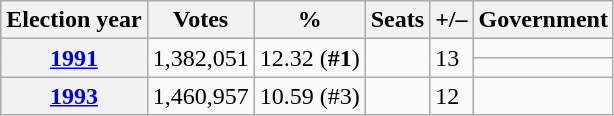<table class=wikitable>
<tr>
<th>Election year</th>
<th>Votes</th>
<th>%</th>
<th>Seats</th>
<th>+/–</th>
<th>Government</th>
</tr>
<tr>
<th rowspan="2"><a href='#'>1991</a></th>
<td rowspan="2">1,382,051</td>
<td rowspan="2">12.32 (<strong>#1</strong>)</td>
<td rowspan="2"></td>
<td rowspan="2"> 13</td>
<td></td>
</tr>
<tr>
<td></td>
</tr>
<tr>
<th><a href='#'>1993</a></th>
<td>1,460,957</td>
<td>10.59 (#3)</td>
<td></td>
<td> 12</td>
<td></td>
</tr>
</table>
